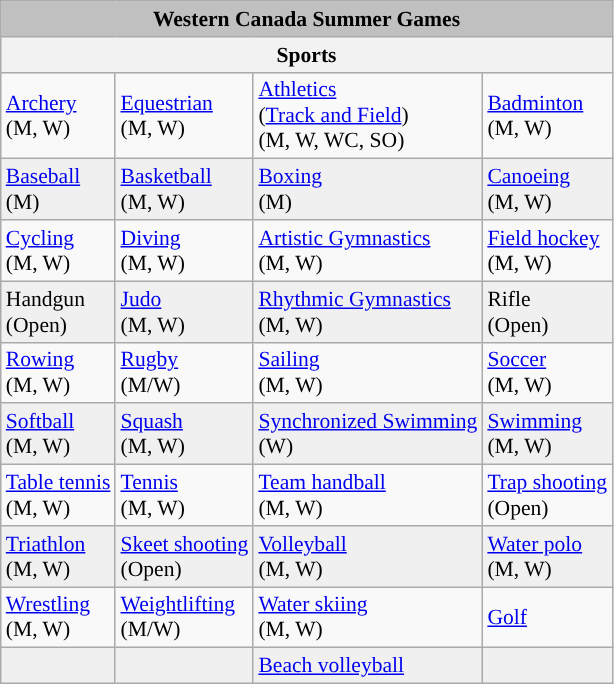<table class=wikitable style="text-align:left; font-size:90%;">
<tr>
<th colspan=7 style="background:silver;">Western Canada Summer Games</th>
</tr>
<tr>
<th colspan=7><span>Sports</span></th>
</tr>
<tr>
<td> <a href='#'>Archery</a><br> (M, W)</td>
<td> <a href='#'>Equestrian</a><br> (M, W)</td>
<td> <a href='#'>Athletics</a> <br> (<a href='#'>Track and Field</a>⁣) <br>(M, W, WC, SO)</td>
<td> <a href='#'>Badminton</a><br> (M, W)</td>
</tr>
<tr bgcolor="#f0f0f0">
<td> <a href='#'>Baseball</a>⁣<br> (M)</td>
<td> <a href='#'>Basketball</a>⁣<br> (M, W)</td>
<td> <a href='#'>Boxing</a><br> (M)</td>
<td> <a href='#'>Canoeing</a><br> (M, W)</td>
</tr>
<tr>
<td> <a href='#'>Cycling</a><br> (M, W)</td>
<td> <a href='#'>Diving</a><br> (M, W)</td>
<td> <a href='#'>Artistic Gymnastics</a><br> (M, W)</td>
<td> <a href='#'>Field hockey</a><br> (M, W)</td>
</tr>
<tr bgcolor="#f0f0f0">
<td>Handgun<br> (Open)</td>
<td> <a href='#'>Judo</a><br> (M, W)</td>
<td> <a href='#'>Rhythmic Gymnastics</a><br> (M, W)</td>
<td>Rifle<br> (Open)</td>
</tr>
<tr>
<td> <a href='#'>Rowing</a><br> (M, W)</td>
<td> <a href='#'>Rugby</a><br> (M/W)</td>
<td> <a href='#'>Sailing</a>⁣<br> (M, W)</td>
<td> <a href='#'>Soccer</a>⁣<br> (M, W)</td>
</tr>
<tr bgcolor="#f0f0f0">
<td> <a href='#'>Softball</a><br> (M, W)</td>
<td> <a href='#'>Squash</a><br> (M, W)</td>
<td> <a href='#'>Synchronized Swimming</a><br> (W)</td>
<td> <a href='#'>Swimming</a><br> (M, W)</td>
</tr>
<tr>
<td> <a href='#'>Table tennis</a><br>(M, W)</td>
<td> <a href='#'>Tennis</a><br> (M, W)</td>
<td> <a href='#'>Team handball</a><br>(M, W)</td>
<td><a href='#'>Trap shooting</a> <br>(Open)</td>
</tr>
<tr bgcolor="#f0f0f0">
<td> <a href='#'>Triathlon</a><br> (M, W)</td>
<td><a href='#'>Skeet shooting</a><br> (Open)</td>
<td> <a href='#'>Volleyball</a> <br>(M, W)</td>
<td> <a href='#'>Water polo</a> <br>(M, W)</td>
</tr>
<tr>
<td> <a href='#'>Wrestling</a> <br>(M, W)</td>
<td> <a href='#'>Weightlifting</a> <br>(M/W)</td>
<td> <a href='#'>Water skiing</a> <br>(M, W)</td>
<td> <a href='#'>Golf</a></td>
</tr>
<tr bgcolor="#f0f0f0">
<td></td>
<td></td>
<td> <a href='#'>Beach volleyball</a></td>
<td></td>
</tr>
</table>
